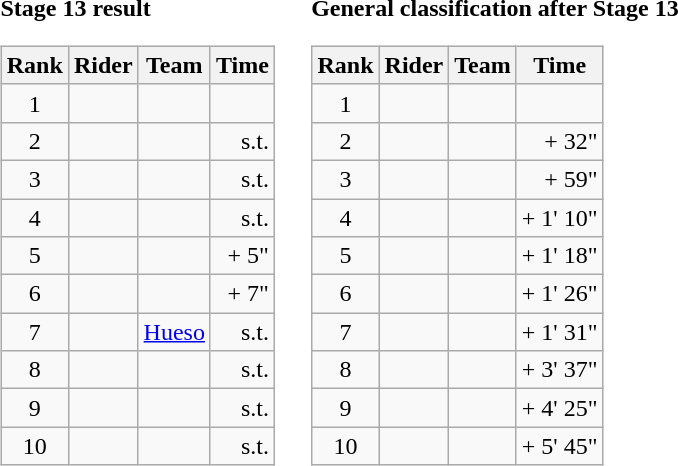<table>
<tr>
<td><strong>Stage 13 result</strong><br><table class="wikitable">
<tr>
<th scope="col">Rank</th>
<th scope="col">Rider</th>
<th scope="col">Team</th>
<th scope="col">Time</th>
</tr>
<tr>
<td style="text-align:center;">1</td>
<td></td>
<td></td>
<td style="text-align:right;"></td>
</tr>
<tr>
<td style="text-align:center;">2</td>
<td></td>
<td></td>
<td style="text-align:right;">s.t.</td>
</tr>
<tr>
<td style="text-align:center;">3</td>
<td></td>
<td></td>
<td style="text-align:right;">s.t.</td>
</tr>
<tr>
<td style="text-align:center;">4</td>
<td></td>
<td></td>
<td style="text-align:right;">s.t.</td>
</tr>
<tr>
<td style="text-align:center;">5</td>
<td></td>
<td></td>
<td style="text-align:right;">+ 5"</td>
</tr>
<tr>
<td style="text-align:center;">6</td>
<td></td>
<td></td>
<td style="text-align:right;">+ 7"</td>
</tr>
<tr>
<td style="text-align:center;">7</td>
<td></td>
<td><a href='#'>Hueso</a></td>
<td style="text-align:right;">s.t.</td>
</tr>
<tr>
<td style="text-align:center;">8</td>
<td></td>
<td></td>
<td style="text-align:right;">s.t.</td>
</tr>
<tr>
<td style="text-align:center;">9</td>
<td></td>
<td></td>
<td style="text-align:right;">s.t.</td>
</tr>
<tr>
<td style="text-align:center;">10</td>
<td></td>
<td></td>
<td style="text-align:right;">s.t.</td>
</tr>
</table>
</td>
<td></td>
<td><strong>General classification after Stage 13</strong><br><table class="wikitable">
<tr>
<th scope="col">Rank</th>
<th scope="col">Rider</th>
<th scope="col">Team</th>
<th scope="col">Time</th>
</tr>
<tr>
<td style="text-align:center;">1</td>
<td></td>
<td></td>
<td style="text-align:right;"></td>
</tr>
<tr>
<td style="text-align:center;">2</td>
<td></td>
<td></td>
<td style="text-align:right;">+ 32"</td>
</tr>
<tr>
<td style="text-align:center;">3</td>
<td></td>
<td></td>
<td style="text-align:right;">+ 59"</td>
</tr>
<tr>
<td style="text-align:center;">4</td>
<td></td>
<td></td>
<td style="text-align:right;">+ 1' 10"</td>
</tr>
<tr>
<td style="text-align:center;">5</td>
<td></td>
<td></td>
<td style="text-align:right;">+ 1' 18"</td>
</tr>
<tr>
<td style="text-align:center;">6</td>
<td></td>
<td></td>
<td style="text-align:right;">+ 1' 26"</td>
</tr>
<tr>
<td style="text-align:center;">7</td>
<td></td>
<td></td>
<td style="text-align:right;">+ 1' 31"</td>
</tr>
<tr>
<td style="text-align:center;">8</td>
<td></td>
<td></td>
<td style="text-align:right;">+ 3' 37"</td>
</tr>
<tr>
<td style="text-align:center;">9</td>
<td></td>
<td></td>
<td style="text-align:right;">+ 4' 25"</td>
</tr>
<tr>
<td style="text-align:center;">10</td>
<td></td>
<td></td>
<td style="text-align:right;">+ 5' 45"</td>
</tr>
</table>
</td>
</tr>
</table>
